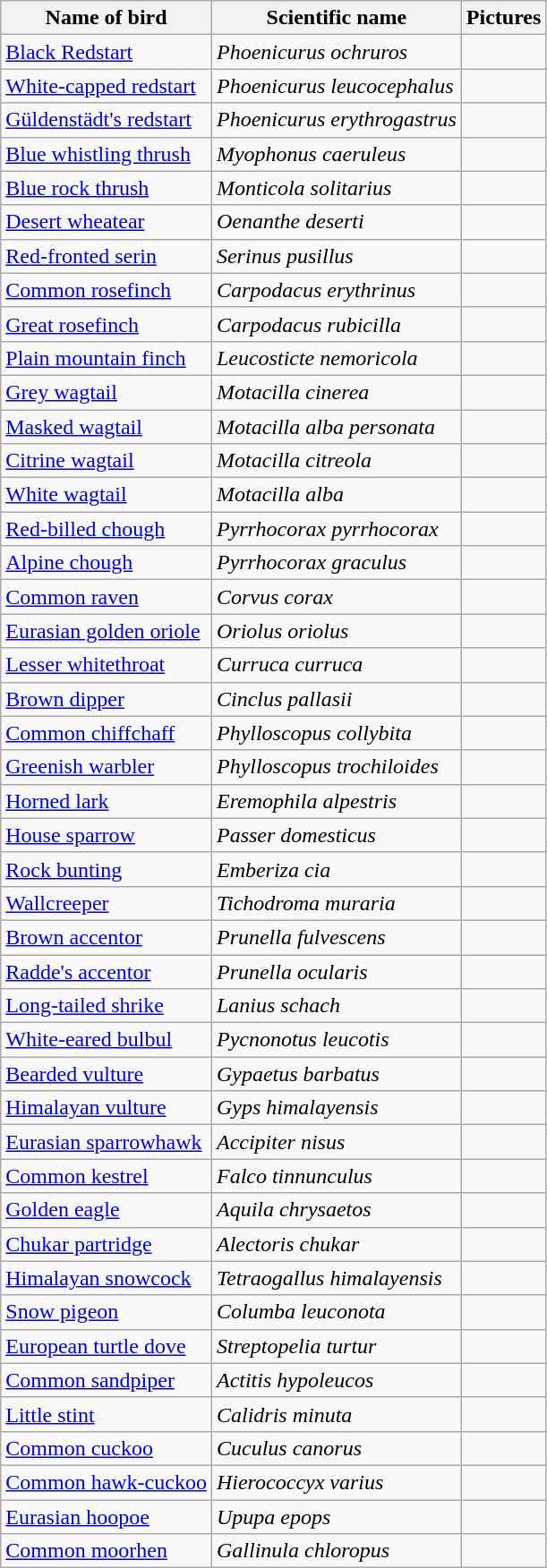<table class="wikitable sortable">
<tr>
<th align=left>Name of bird</th>
<th align=left>Scientific name</th>
<th align=left>Pictures</th>
</tr>
<tr>
<td><a href='#'>Black Redstart</a></td>
<td><em>Phoenicurus ochruros</em></td>
<td></td>
</tr>
<tr>
<td><a href='#'>White-capped redstart</a></td>
<td><em>Phoenicurus leucocephalus</em></td>
<td></td>
</tr>
<tr>
<td><a href='#'>Güldenstädt's redstart</a></td>
<td><em>Phoenicurus erythrogastrus</em></td>
<td></td>
</tr>
<tr>
<td><a href='#'>Blue whistling thrush</a></td>
<td><em>Myophonus caeruleus</em></td>
<td></td>
</tr>
<tr>
<td><a href='#'>Blue rock thrush</a></td>
<td><em>Monticola solitarius</em></td>
<td></td>
</tr>
<tr>
<td><a href='#'>Desert wheatear</a></td>
<td><em>Oenanthe deserti</em></td>
<td></td>
</tr>
<tr>
<td><a href='#'>Red-fronted serin</a></td>
<td><em>Serinus pusillus</em></td>
<td></td>
</tr>
<tr>
<td><a href='#'>Common rosefinch</a></td>
<td><em>Carpodacus erythrinus</em></td>
<td></td>
</tr>
<tr>
<td><a href='#'>Great rosefinch</a></td>
<td><em>Carpodacus rubicilla</em></td>
<td></td>
</tr>
<tr>
<td><a href='#'>Plain mountain finch</a></td>
<td><em>Leucosticte nemoricola</em></td>
<td></td>
</tr>
<tr>
<td><a href='#'>Grey wagtail</a></td>
<td><em>Motacilla cinerea</em></td>
<td></td>
</tr>
<tr>
<td><a href='#'>Masked wagtail</a></td>
<td><em>Motacilla alba personata</em></td>
<td></td>
</tr>
<tr>
<td><a href='#'>Citrine wagtail</a></td>
<td><em>Motacilla citreola</em></td>
<td></td>
</tr>
<tr>
<td><a href='#'>White wagtail</a></td>
<td><em>Motacilla alba</em></td>
<td></td>
</tr>
<tr>
<td><a href='#'>Red-billed chough</a></td>
<td><em>Pyrrhocorax pyrrhocorax</em></td>
<td></td>
</tr>
<tr>
<td><a href='#'>Alpine chough</a></td>
<td><em>Pyrrhocorax graculus</em></td>
<td></td>
</tr>
<tr>
<td><a href='#'>Common raven</a></td>
<td><em>Corvus corax</em></td>
<td></td>
</tr>
<tr>
<td><a href='#'>Eurasian golden oriole</a></td>
<td><em>Oriolus oriolus</em></td>
<td></td>
</tr>
<tr>
<td><a href='#'>Lesser whitethroat</a></td>
<td><em>Curruca curruca</em></td>
<td></td>
</tr>
<tr>
<td><a href='#'>Brown dipper</a></td>
<td><em>Cinclus pallasii</em></td>
<td></td>
</tr>
<tr>
<td><a href='#'>Common chiffchaff</a></td>
<td><em>Phylloscopus collybita</em></td>
<td></td>
</tr>
<tr>
<td><a href='#'>Greenish warbler</a></td>
<td><em>Phylloscopus trochiloides</em></td>
<td></td>
</tr>
<tr>
<td><a href='#'>Horned lark</a></td>
<td><em>Eremophila alpestris</em></td>
<td></td>
</tr>
<tr>
<td><a href='#'>House sparrow</a></td>
<td><em>Passer domesticus</em></td>
<td></td>
</tr>
<tr>
<td><a href='#'>Rock bunting</a></td>
<td><em>Emberiza cia</em></td>
<td></td>
</tr>
<tr>
<td><a href='#'>Wallcreeper</a></td>
<td><em>Tichodroma muraria</em></td>
<td></td>
</tr>
<tr>
<td><a href='#'>Brown accentor</a></td>
<td><em>Prunella fulvescens</em></td>
<td></td>
</tr>
<tr>
<td><a href='#'>Radde's accentor</a></td>
<td><em>Prunella ocularis</em></td>
<td></td>
</tr>
<tr>
<td><a href='#'>Long-tailed shrike</a></td>
<td><em>Lanius schach</em></td>
<td></td>
</tr>
<tr>
<td><a href='#'>White-eared bulbul</a></td>
<td><em>Pycnonotus leucotis</em></td>
<td></td>
</tr>
<tr>
<td><a href='#'>Bearded vulture</a></td>
<td><em>Gypaetus barbatus</em></td>
<td></td>
</tr>
<tr>
<td><a href='#'>Himalayan vulture</a></td>
<td><em>Gyps himalayensis</em></td>
<td></td>
</tr>
<tr>
<td><a href='#'>Eurasian sparrowhawk</a></td>
<td><em>Accipiter nisus</em></td>
<td></td>
</tr>
<tr>
<td><a href='#'>Common kestrel</a></td>
<td><em>Falco tinnunculus</em></td>
<td></td>
</tr>
<tr>
<td><a href='#'>Golden eagle</a></td>
<td><em>Aquila chrysaetos</em></td>
<td></td>
</tr>
<tr>
<td><a href='#'>Chukar partridge</a></td>
<td><em>Alectoris chukar</em></td>
<td></td>
</tr>
<tr>
<td><a href='#'>Himalayan snowcock</a></td>
<td><em>Tetraogallus himalayensis</em></td>
<td></td>
</tr>
<tr>
<td><a href='#'>Snow pigeon</a></td>
<td><em>Columba leuconota</em></td>
<td></td>
</tr>
<tr>
<td><a href='#'>European turtle dove</a></td>
<td><em>Streptopelia turtur</em></td>
<td></td>
</tr>
<tr>
<td><a href='#'>Common sandpiper</a></td>
<td><em>Actitis hypoleucos</em></td>
<td></td>
</tr>
<tr>
<td><a href='#'>Little stint</a></td>
<td><em>Calidris minuta</em></td>
<td></td>
</tr>
<tr>
<td><a href='#'>Common cuckoo</a></td>
<td><em>Cuculus canorus</em></td>
<td></td>
</tr>
<tr>
<td><a href='#'>Common hawk-cuckoo</a></td>
<td><em>Hierococcyx varius</em></td>
<td></td>
</tr>
<tr>
<td><a href='#'>Eurasian hoopoe</a></td>
<td><em>Upupa epops</em></td>
<td></td>
</tr>
<tr>
<td><a href='#'>Common moorhen</a></td>
<td><em>Gallinula chloropus</em></td>
<td></td>
</tr>
</table>
